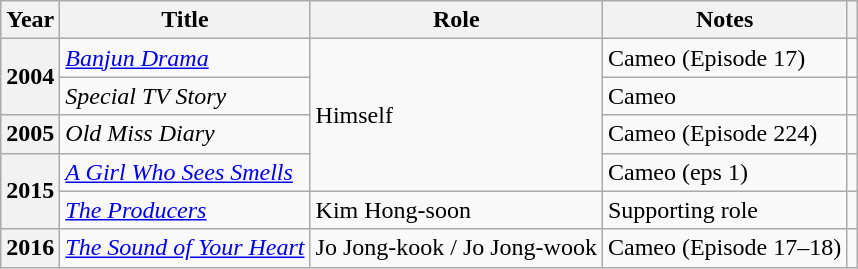<table class="wikitable plainrowheaders sortable">
<tr>
<th scope="col">Year</th>
<th scope="col">Title</th>
<th scope="col">Role</th>
<th scope="col">Notes</th>
<th scope="col" class="unsortable"></th>
</tr>
<tr>
<th scope="row" rowspan="2">2004</th>
<td><em><a href='#'>Banjun Drama</a></em></td>
<td rowspan="4">Himself</td>
<td>Cameo (Episode 17)</td>
<td style="text-align:center"></td>
</tr>
<tr>
<td><em>Special TV Story</em></td>
<td>Cameo</td>
<td style="text-align:center"></td>
</tr>
<tr>
<th scope="row">2005</th>
<td><em>Old Miss Diary</em></td>
<td>Cameo (Episode 224)</td>
<td style="text-align:center"></td>
</tr>
<tr>
<th scope="row" rowspan="2">2015</th>
<td><em><a href='#'>A Girl Who Sees Smells</a></em></td>
<td>Cameo (eps 1)</td>
<td style="text-align:center"></td>
</tr>
<tr>
<td><em><a href='#'>The Producers</a></em></td>
<td>Kim Hong-soon</td>
<td>Supporting role</td>
<td style="text-align:center"></td>
</tr>
<tr>
<th scope="row">2016</th>
<td><em><a href='#'>The Sound of Your Heart</a></em></td>
<td>Jo Jong-kook / Jo Jong-wook</td>
<td>Cameo (Episode 17–18)</td>
<td style="text-align:center"></td>
</tr>
</table>
